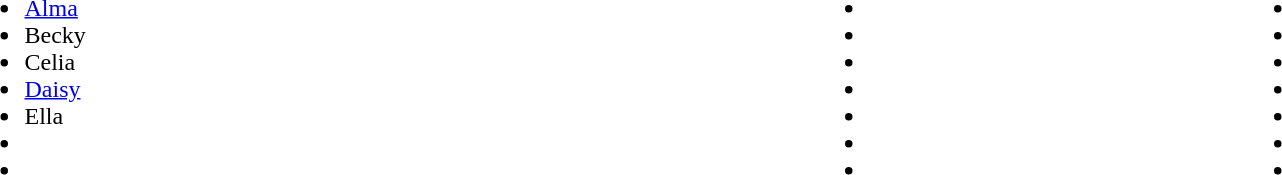<table width=90%>
<tr>
<td><br><ul><li><a href='#'>Alma</a></li><li>Becky</li><li>Celia</li><li><a href='#'>Daisy</a></li><li>Ella</li><li></li><li></li></ul></td>
<td><br><ul><li></li><li></li><li></li><li></li><li></li><li></li><li></li></ul></td>
<td><br><ul><li></li><li></li><li></li><li></li><li></li><li></li><li></li></ul></td>
</tr>
</table>
